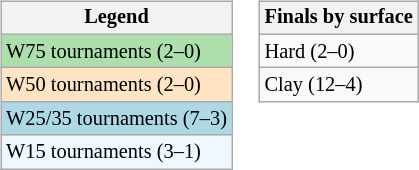<table>
<tr valign=top>
<td><br><table class="wikitable" style="font-size:85%">
<tr>
<th>Legend</th>
</tr>
<tr style="background:#addfad;">
<td>W75 tournaments (2–0)</td>
</tr>
<tr style="background:#ffe4c4;">
<td>W50 tournaments (2–0)</td>
</tr>
<tr style="background:lightblue;">
<td>W25/35 tournaments (7–3)</td>
</tr>
<tr style="background:#f0f8ff;">
<td>W15 tournaments (3–1)</td>
</tr>
</table>
</td>
<td><br><table class="wikitable" style="font-size:85%">
<tr>
<th>Finals by surface</th>
</tr>
<tr>
<td>Hard (2–0)</td>
</tr>
<tr>
<td>Clay (12–4)</td>
</tr>
</table>
</td>
</tr>
</table>
